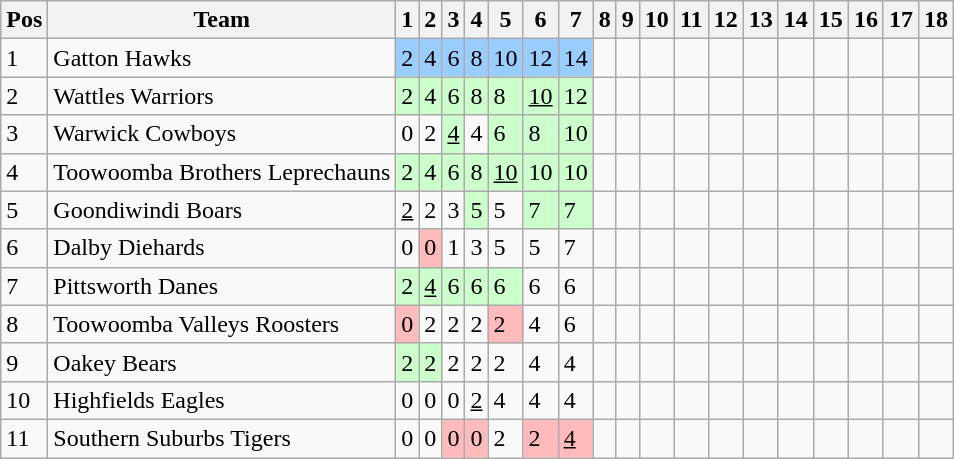<table class="wikitable">
<tr>
<th>Pos</th>
<th>Team</th>
<th>1</th>
<th>2</th>
<th>3</th>
<th>4</th>
<th>5</th>
<th>6</th>
<th>7</th>
<th>8</th>
<th>9</th>
<th>10</th>
<th>11</th>
<th>12</th>
<th>13</th>
<th>14</th>
<th>15</th>
<th>16</th>
<th>17</th>
<th>18</th>
</tr>
<tr>
<td>1</td>
<td> Gatton Hawks</td>
<td style="background:#99ccff;">2</td>
<td style="background:#99ccff;">4</td>
<td style="background:#99ccff;">6</td>
<td style="background:#99ccff;">8</td>
<td style="background:#99ccff;">10</td>
<td style="background:#99ccff;">12</td>
<td style="background:#99ccff;">14</td>
<td></td>
<td></td>
<td></td>
<td></td>
<td></td>
<td></td>
<td></td>
<td></td>
<td></td>
<td></td>
<td></td>
</tr>
<tr>
<td>2</td>
<td> Wattles Warriors</td>
<td style="background:#ccffcc;">2</td>
<td style="background:#ccffcc;">4</td>
<td style="background:#ccffcc;">6</td>
<td style="background:#ccffcc;">8</td>
<td style="background:#ccffcc;">8</td>
<td style="background:#ccffcc;"><u>10</u></td>
<td style="background:#ccffcc;">12</td>
<td></td>
<td></td>
<td></td>
<td></td>
<td></td>
<td></td>
<td></td>
<td></td>
<td></td>
<td></td>
<td></td>
</tr>
<tr>
<td>3</td>
<td> Warwick Cowboys</td>
<td>0</td>
<td>2</td>
<td style="background:#ccffcc;"><u>4</u></td>
<td>4</td>
<td style="background:#ccffcc;">6</td>
<td style="background:#ccffcc;">8</td>
<td style="background:#ccffcc;">10</td>
<td></td>
<td></td>
<td></td>
<td></td>
<td></td>
<td></td>
<td></td>
<td></td>
<td></td>
<td></td>
<td></td>
</tr>
<tr>
<td>4</td>
<td> Toowoomba Brothers Leprechauns</td>
<td style="background:#ccffcc;">2</td>
<td style="background:#ccffcc;">4</td>
<td style="background:#ccffcc;">6</td>
<td style="background:#ccffcc;">8</td>
<td style="background:#ccffcc;"><u>10</u></td>
<td style="background:#ccffcc;">10</td>
<td style="background:#ccffcc;">10</td>
<td></td>
<td></td>
<td></td>
<td></td>
<td></td>
<td></td>
<td></td>
<td></td>
<td></td>
<td></td>
<td></td>
</tr>
<tr>
<td>5</td>
<td> Goondiwindi Boars</td>
<td><u>2</u></td>
<td>2</td>
<td>3</td>
<td style="background:#ccffcc;">5</td>
<td>5</td>
<td style="background:#ccffcc;">7</td>
<td style="background:#ccffcc;">7</td>
<td></td>
<td></td>
<td></td>
<td></td>
<td></td>
<td></td>
<td></td>
<td></td>
<td></td>
<td></td>
<td></td>
</tr>
<tr>
<td>6</td>
<td> Dalby Diehards</td>
<td>0</td>
<td style="background:#ffbbbb;">0</td>
<td>1</td>
<td>3</td>
<td>5</td>
<td>5</td>
<td>7</td>
<td></td>
<td></td>
<td></td>
<td></td>
<td></td>
<td></td>
<td></td>
<td></td>
<td></td>
<td></td>
<td></td>
</tr>
<tr>
<td>7</td>
<td> Pittsworth Danes</td>
<td style="background:#ccffcc;">2</td>
<td style="background:#ccffcc;"><u>4</u></td>
<td style="background:#ccffcc;">6</td>
<td style="background:#ccffcc;">6</td>
<td style="background:#ccffcc;">6</td>
<td>6</td>
<td>6</td>
<td></td>
<td></td>
<td></td>
<td></td>
<td></td>
<td></td>
<td></td>
<td></td>
<td></td>
<td></td>
<td></td>
</tr>
<tr>
<td>8</td>
<td> Toowoomba Valleys Roosters</td>
<td style="background:#ffbbbb;">0</td>
<td>2</td>
<td>2</td>
<td>2</td>
<td style="background:#ffbbbb;">2</td>
<td>4</td>
<td>6</td>
<td></td>
<td></td>
<td></td>
<td></td>
<td></td>
<td></td>
<td></td>
<td></td>
<td></td>
<td></td>
<td></td>
</tr>
<tr>
<td>9</td>
<td> Oakey Bears</td>
<td style="background:#ccffcc;">2</td>
<td style="background:#ccffcc;">2</td>
<td>2</td>
<td>2</td>
<td>2</td>
<td>4</td>
<td>4</td>
<td></td>
<td></td>
<td></td>
<td></td>
<td></td>
<td></td>
<td></td>
<td></td>
<td></td>
<td></td>
<td></td>
</tr>
<tr>
<td>10</td>
<td> Highfields Eagles</td>
<td>0</td>
<td>0</td>
<td>0</td>
<td><u>2</u></td>
<td>4</td>
<td>4</td>
<td>4</td>
<td></td>
<td></td>
<td></td>
<td></td>
<td></td>
<td></td>
<td></td>
<td></td>
<td></td>
<td></td>
<td></td>
</tr>
<tr>
<td>11</td>
<td> Southern Suburbs Tigers</td>
<td>0</td>
<td>0</td>
<td style="background:#ffbbbb;">0</td>
<td style="background:#ffbbbb;">0</td>
<td>2</td>
<td style="background:#ffbbbb;">2</td>
<td style="background:#ffbbbb;"><u>4</u></td>
<td></td>
<td></td>
<td></td>
<td></td>
<td></td>
<td></td>
<td></td>
<td></td>
<td></td>
<td></td>
<td></td>
</tr>
</table>
